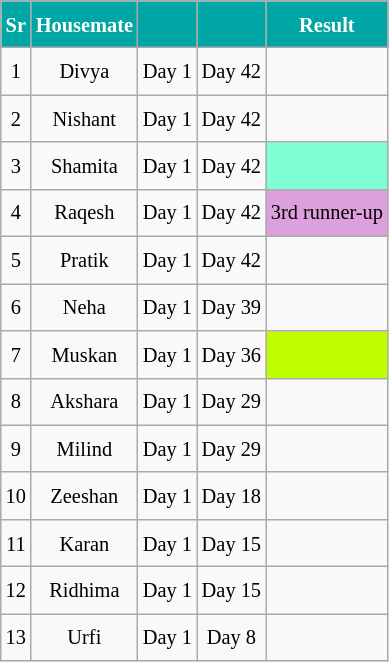<table class="wikitable sortable" style=" text-align:center; font-size:85%;  line-height:25px; width:auto;">
<tr>
<th scope="col" style="background:#00A6A6; color:#fff;">Sr</th>
<th scope="col" style="background:#00A6A6; color:#fff;">Housemate</th>
<th scope="col" style="background:#00A6A6; color:#fff;"></th>
<th scope="col" style="background:#00A6A6; color:#fff;"></th>
<th scope="col" style="background:#00A6A6; color:#fff;">Result</th>
</tr>
<tr>
<td>1</td>
<td>Divya</td>
<td>Day 1</td>
<td>Day 42</td>
<td></td>
</tr>
<tr>
<td>2</td>
<td>Nishant</td>
<td>Day 1</td>
<td>Day 42</td>
<td></td>
</tr>
<tr>
<td>3</td>
<td>Shamita</td>
<td>Day 1</td>
<td>Day 42</td>
<td style="background:#7FFFD4;"></td>
</tr>
<tr>
<td>4</td>
<td>Raqesh</td>
<td>Day 1</td>
<td>Day 42</td>
<td style="background:#DDA0DD;">3rd runner-up</td>
</tr>
<tr>
<td>5</td>
<td>Pratik</td>
<td>Day 1</td>
<td>Day 42</td>
<td></td>
</tr>
<tr>
<td>6</td>
<td>Neha</td>
<td>Day 1</td>
<td>Day 39</td>
<td></td>
</tr>
<tr>
<td>7</td>
<td>Muskan</td>
<td>Day 1</td>
<td>Day 36</td>
<td style="background:#BFFF00;"></td>
</tr>
<tr>
<td>8</td>
<td>Akshara</td>
<td>Day 1</td>
<td>Day 29</td>
<td></td>
</tr>
<tr>
<td>9</td>
<td>Milind</td>
<td>Day 1</td>
<td>Day 29</td>
<td></td>
</tr>
<tr>
<td>10</td>
<td>Zeeshan</td>
<td>Day 1</td>
<td>Day 18</td>
<td></td>
</tr>
<tr>
<td>11</td>
<td>Karan</td>
<td>Day 1</td>
<td>Day 15</td>
<td></td>
</tr>
<tr>
<td>12</td>
<td>Ridhima</td>
<td>Day 1</td>
<td>Day 15</td>
<td></td>
</tr>
<tr>
<td>13</td>
<td>Urfi</td>
<td>Day 1</td>
<td>Day 8</td>
<td></td>
</tr>
</table>
